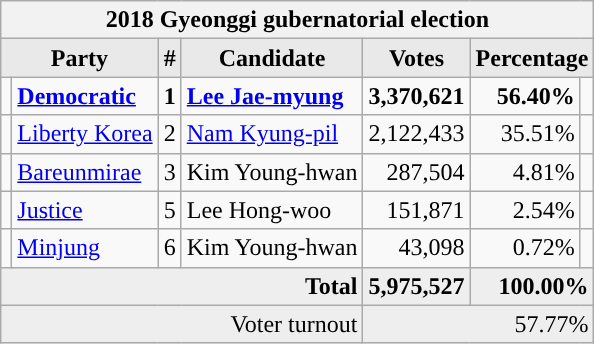<table class="wikitable">
<tr>
<th colspan="7">2018 Gyeonggi gubernatorial election</th>
</tr>
<tr>
<th style="background-color:#E9E9E9" colspan=2>Party</th>
<th style="background-color:#E9E9E9">#</th>
<th style="background-color:#E9E9E9">Candidate</th>
<th style="background-color:#E9E9E9">Votes</th>
<th style="background-color:#E9E9E9" colspan=2>Percentage</th>
</tr>
<tr style="font-weight:bold">
<td></td>
<td align=left><a href='#'>Democratic</a></td>
<td align=center>1</td>
<td align=left><a href='#'>Lee Jae-myung</a></td>
<td align=right>3,370,621</td>
<td align=right>56.40%</td>
<td align=right></td>
</tr>
<tr>
<td></td>
<td align=left><a href='#'>Liberty Korea</a></td>
<td align=center>2</td>
<td align=left><a href='#'>Nam Kyung-pil</a></td>
<td align=right>2,122,433</td>
<td align=right>35.51%</td>
<td align=right></td>
</tr>
<tr>
<td></td>
<td align=left><a href='#'>Bareunmirae</a></td>
<td align=center>3</td>
<td align=left>Kim Young-hwan</td>
<td align=right>287,504</td>
<td align=right>4.81%</td>
<td align=right></td>
</tr>
<tr>
<td></td>
<td align=left><a href='#'>Justice</a></td>
<td align=center>5</td>
<td align=left>Lee Hong-woo</td>
<td align=right>151,871</td>
<td align=right>2.54%</td>
<td align=right></td>
</tr>
<tr>
<td></td>
<td align=left><a href='#'>Minjung</a></td>
<td align=center>6</td>
<td align=left>Kim Young-hwan</td>
<td align=right>43,098</td>
<td align=right>0.72%</td>
<td align=right></td>
</tr>
<tr bgcolor="#EEEEEE" style="font-weight:bold">
<td colspan="4" align=right>Total</td>
<td align=right>5,975,527</td>
<td align=right colspan=2>100.00%</td>
</tr>
<tr bgcolor="#EEEEEE">
<td colspan="4" align="right">Voter turnout</td>
<td colspan="3" align="right">57.77%</td>
</tr>
</table>
